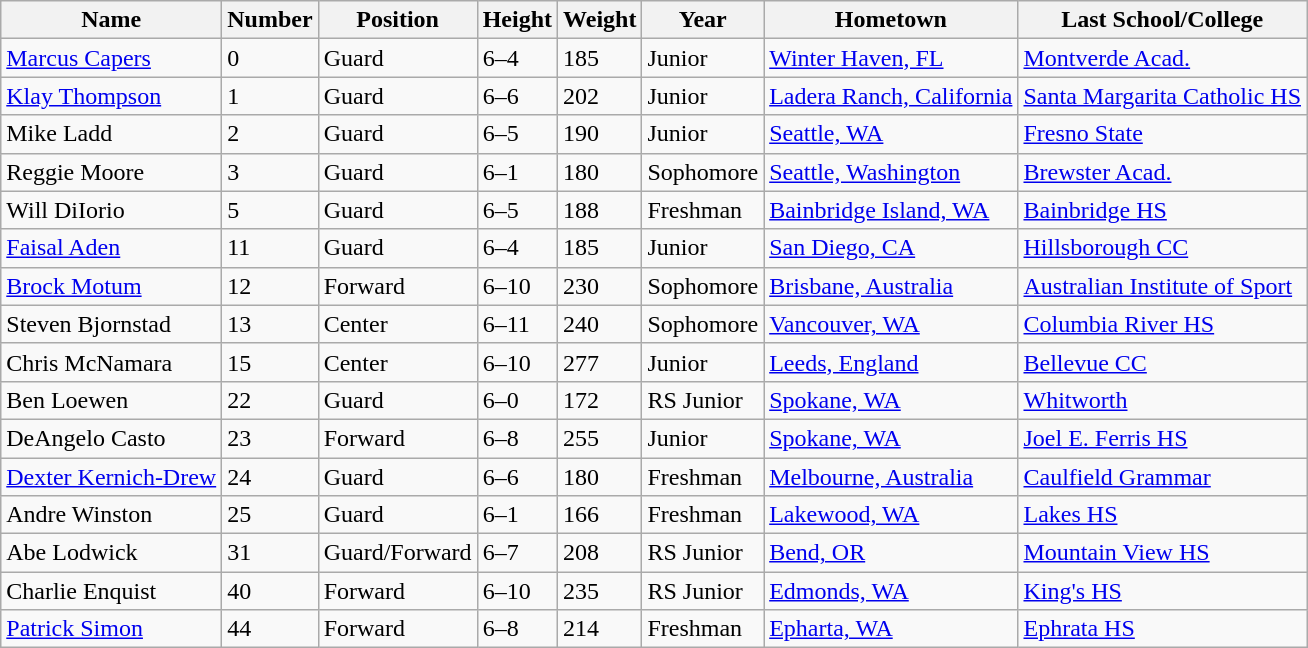<table class="wikitable">
<tr>
<th>Name</th>
<th>Number</th>
<th>Position</th>
<th>Height</th>
<th>Weight</th>
<th>Year</th>
<th>Hometown</th>
<th>Last School/College</th>
</tr>
<tr>
<td><a href='#'>Marcus Capers</a></td>
<td>0</td>
<td>Guard</td>
<td>6–4</td>
<td>185</td>
<td>Junior</td>
<td><a href='#'>Winter Haven, FL</a></td>
<td><a href='#'>Montverde Acad.</a></td>
</tr>
<tr>
<td><a href='#'>Klay Thompson</a></td>
<td>1</td>
<td>Guard</td>
<td>6–6</td>
<td>202</td>
<td>Junior</td>
<td><a href='#'>Ladera Ranch, California</a></td>
<td><a href='#'>Santa Margarita Catholic HS</a></td>
</tr>
<tr>
<td>Mike Ladd</td>
<td>2</td>
<td>Guard</td>
<td>6–5</td>
<td>190</td>
<td>Junior</td>
<td><a href='#'>Seattle, WA</a></td>
<td><a href='#'>Fresno State</a></td>
</tr>
<tr>
<td>Reggie Moore</td>
<td>3</td>
<td>Guard</td>
<td>6–1</td>
<td>180</td>
<td>Sophomore</td>
<td><a href='#'>Seattle, Washington</a></td>
<td><a href='#'>Brewster Acad.</a></td>
</tr>
<tr>
<td>Will DiIorio</td>
<td>5</td>
<td>Guard</td>
<td>6–5</td>
<td>188</td>
<td>Freshman</td>
<td><a href='#'>Bainbridge Island, WA</a></td>
<td><a href='#'>Bainbridge HS</a></td>
</tr>
<tr>
<td><a href='#'>Faisal Aden</a></td>
<td>11</td>
<td>Guard</td>
<td>6–4</td>
<td>185</td>
<td>Junior</td>
<td><a href='#'>San Diego, CA</a></td>
<td><a href='#'>Hillsborough CC</a></td>
</tr>
<tr>
<td><a href='#'>Brock Motum</a></td>
<td>12</td>
<td>Forward</td>
<td>6–10</td>
<td>230</td>
<td>Sophomore</td>
<td><a href='#'>Brisbane, Australia</a></td>
<td><a href='#'>Australian Institute of Sport</a></td>
</tr>
<tr>
<td>Steven Bjornstad</td>
<td>13</td>
<td>Center</td>
<td>6–11</td>
<td>240</td>
<td>Sophomore</td>
<td><a href='#'>Vancouver, WA</a></td>
<td><a href='#'>Columbia River HS</a></td>
</tr>
<tr>
<td>Chris McNamara</td>
<td>15</td>
<td>Center</td>
<td>6–10</td>
<td>277</td>
<td>Junior</td>
<td><a href='#'>Leeds, England</a></td>
<td><a href='#'>Bellevue CC</a></td>
</tr>
<tr>
<td>Ben Loewen</td>
<td>22</td>
<td>Guard</td>
<td>6–0</td>
<td>172</td>
<td>RS Junior</td>
<td><a href='#'>Spokane, WA</a></td>
<td><a href='#'>Whitworth</a></td>
</tr>
<tr>
<td>DeAngelo Casto</td>
<td>23</td>
<td>Forward</td>
<td>6–8</td>
<td>255</td>
<td>Junior</td>
<td><a href='#'>Spokane, WA</a></td>
<td><a href='#'>Joel E. Ferris HS</a></td>
</tr>
<tr>
<td><a href='#'>Dexter Kernich-Drew</a></td>
<td>24</td>
<td>Guard</td>
<td>6–6</td>
<td>180</td>
<td>Freshman</td>
<td><a href='#'>Melbourne, Australia</a></td>
<td><a href='#'>Caulfield Grammar</a></td>
</tr>
<tr>
<td>Andre Winston</td>
<td>25</td>
<td>Guard</td>
<td>6–1</td>
<td>166</td>
<td>Freshman</td>
<td><a href='#'>Lakewood, WA</a></td>
<td><a href='#'>Lakes HS</a></td>
</tr>
<tr>
<td>Abe Lodwick</td>
<td>31</td>
<td>Guard/Forward</td>
<td>6–7</td>
<td>208</td>
<td>RS Junior</td>
<td><a href='#'>Bend, OR</a></td>
<td><a href='#'>Mountain View HS</a></td>
</tr>
<tr>
<td>Charlie Enquist</td>
<td>40</td>
<td>Forward</td>
<td>6–10</td>
<td>235</td>
<td>RS Junior</td>
<td><a href='#'>Edmonds, WA</a></td>
<td><a href='#'>King's HS</a></td>
</tr>
<tr>
<td><a href='#'>Patrick Simon</a></td>
<td>44</td>
<td>Forward</td>
<td>6–8</td>
<td>214</td>
<td>Freshman</td>
<td><a href='#'>Epharta, WA</a></td>
<td><a href='#'>Ephrata HS</a></td>
</tr>
</table>
